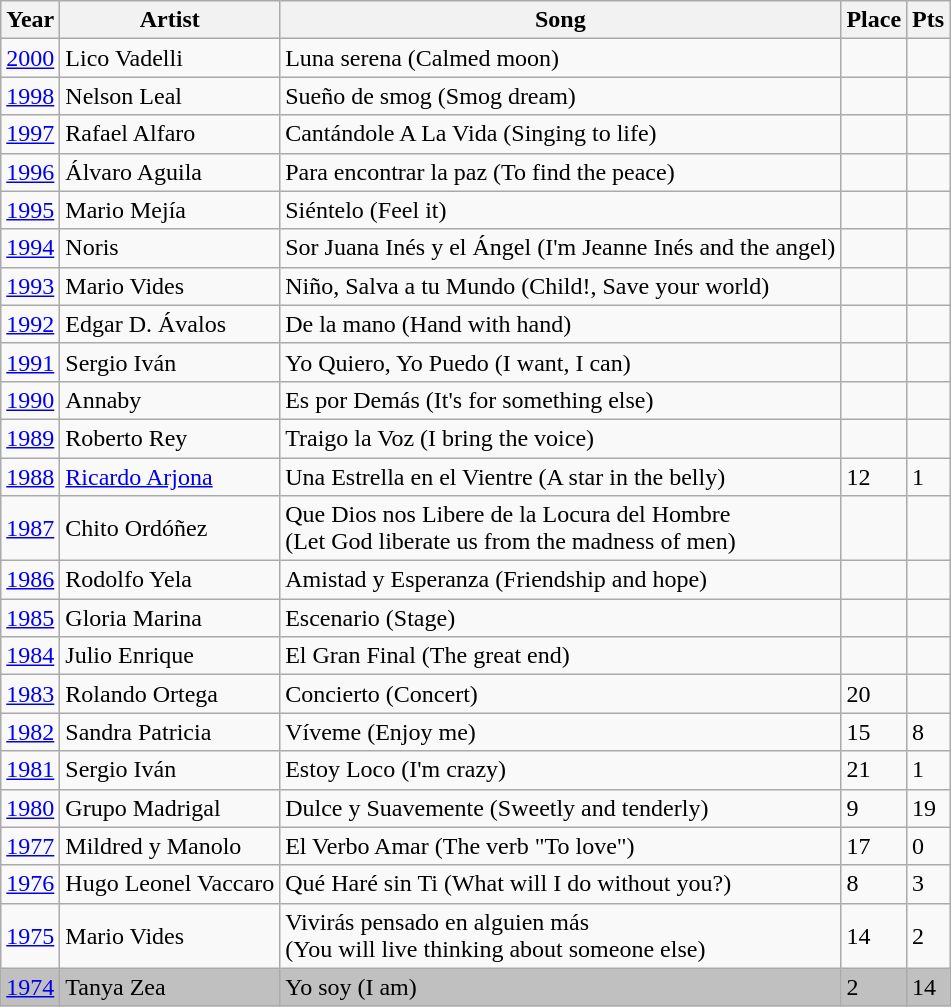<table class="sortable wikitable">
<tr>
<th>Year</th>
<th>Artist</th>
<th>Song</th>
<th>Place</th>
<th>Pts</th>
</tr>
<tr>
<td><a href='#'>2000</a></td>
<td>Lico Vadelli</td>
<td>Luna serena (Calmed moon)</td>
<td></td>
<td></td>
</tr>
<tr>
<td><a href='#'>1998</a></td>
<td>Nelson Leal</td>
<td>Sueño de smog (Smog dream)</td>
<td></td>
<td></td>
</tr>
<tr>
<td><a href='#'>1997</a></td>
<td>Rafael Alfaro</td>
<td>Cantándole A La Vida (Singing to life)</td>
<td></td>
<td></td>
</tr>
<tr>
<td><a href='#'>1996</a></td>
<td>Álvaro Aguila</td>
<td>Para encontrar la paz (To find the peace)</td>
<td></td>
<td></td>
</tr>
<tr>
<td><a href='#'>1995</a></td>
<td>Mario Mejía</td>
<td>Siéntelo (Feel it)</td>
<td></td>
<td></td>
</tr>
<tr>
<td><a href='#'>1994</a></td>
<td>Noris</td>
<td>Sor Juana Inés y el Ángel (I'm Jeanne Inés and the angel)</td>
<td></td>
<td></td>
</tr>
<tr>
<td><a href='#'>1993</a></td>
<td>Mario Vides</td>
<td>Niño, Salva a tu Mundo (Child!, Save your world)</td>
<td></td>
<td></td>
</tr>
<tr>
<td><a href='#'>1992</a></td>
<td>Edgar D. Ávalos</td>
<td>De la mano (Hand with hand)</td>
<td></td>
<td></td>
</tr>
<tr>
<td><a href='#'>1991</a></td>
<td>Sergio Iván</td>
<td>Yo Quiero, Yo Puedo (I want, I can)</td>
<td></td>
<td></td>
</tr>
<tr>
<td><a href='#'>1990</a></td>
<td>Annaby</td>
<td>Es por Demás (It's for something else)</td>
<td></td>
<td></td>
</tr>
<tr>
<td><a href='#'>1989</a></td>
<td>Roberto Rey</td>
<td>Traigo la Voz (I bring the voice)</td>
<td></td>
<td></td>
</tr>
<tr>
<td><a href='#'>1988</a></td>
<td><a href='#'>Ricardo Arjona</a></td>
<td>Una Estrella en el Vientre (A star in the belly)</td>
<td>12</td>
<td>1</td>
</tr>
<tr>
<td><a href='#'>1987</a></td>
<td>Chito Ordóñez</td>
<td>Que Dios nos Libere de la Locura del Hombre<br>(Let God liberate us from the madness of men)</td>
<td></td>
<td></td>
</tr>
<tr>
<td><a href='#'>1986</a></td>
<td>Rodolfo Yela</td>
<td>Amistad y Esperanza (Friendship and hope)</td>
<td></td>
<td></td>
</tr>
<tr>
<td><a href='#'>1985</a></td>
<td>Gloria Marina</td>
<td>Escenario (Stage)</td>
<td></td>
<td></td>
</tr>
<tr>
<td><a href='#'>1984</a></td>
<td>Julio Enrique</td>
<td>El Gran Final (The great end)</td>
<td></td>
<td></td>
</tr>
<tr>
<td><a href='#'>1983</a></td>
<td>Rolando Ortega</td>
<td>Concierto (Concert)</td>
<td>20</td>
<td></td>
</tr>
<tr>
<td><a href='#'>1982</a></td>
<td>Sandra Patricia</td>
<td>Víveme (Enjoy me)</td>
<td>15</td>
<td>8</td>
</tr>
<tr>
<td><a href='#'>1981</a></td>
<td>Sergio Iván</td>
<td>Estoy Loco (I'm crazy)</td>
<td>21</td>
<td>1</td>
</tr>
<tr>
<td><a href='#'>1980</a></td>
<td>Grupo Madrigal</td>
<td>Dulce y Suavemente (Sweetly and tenderly)</td>
<td>9</td>
<td>19</td>
</tr>
<tr>
<td><a href='#'>1977</a></td>
<td>Mildred y Manolo</td>
<td>El Verbo Amar (The verb "To love")</td>
<td>17</td>
<td>0</td>
</tr>
<tr>
<td><a href='#'>1976</a></td>
<td>Hugo Leonel Vaccaro</td>
<td>Qué Haré sin Ti (What will I do without you?)</td>
<td>8</td>
<td>3</td>
</tr>
<tr>
<td><a href='#'>1975</a></td>
<td>Mario Vides</td>
<td>Vivirás pensado en alguien más<br>(You will live thinking about someone else)</td>
<td>14</td>
<td>2</td>
</tr>
<tr bgcolor="silver">
<td><a href='#'>1974</a></td>
<td>Tanya Zea</td>
<td>Yo soy (I am)</td>
<td>2</td>
<td>14</td>
</tr>
</table>
